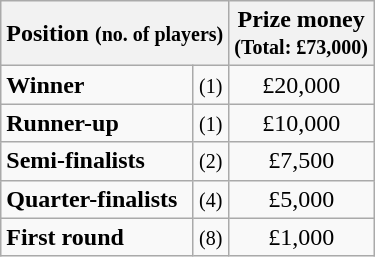<table class="wikitable">
<tr>
<th colspan=2>Position <small>(no. of players)</small></th>
<th>Prize money<br><small>(Total: £73,000)</small></th>
</tr>
<tr>
<td><strong>Winner</strong></td>
<td align=center><small>(1)</small></td>
<td align=center>£20,000</td>
</tr>
<tr>
<td><strong>Runner-up</strong></td>
<td align=center><small>(1)</small></td>
<td align=center>£10,000</td>
</tr>
<tr>
<td><strong>Semi-finalists</strong></td>
<td align=center><small>(2)</small></td>
<td align=center>£7,500</td>
</tr>
<tr>
<td><strong>Quarter-finalists</strong></td>
<td align=center><small>(4)</small></td>
<td align=center>£5,000</td>
</tr>
<tr>
<td><strong>First round</strong></td>
<td align=center><small>(8)</small></td>
<td align=center>£1,000</td>
</tr>
</table>
